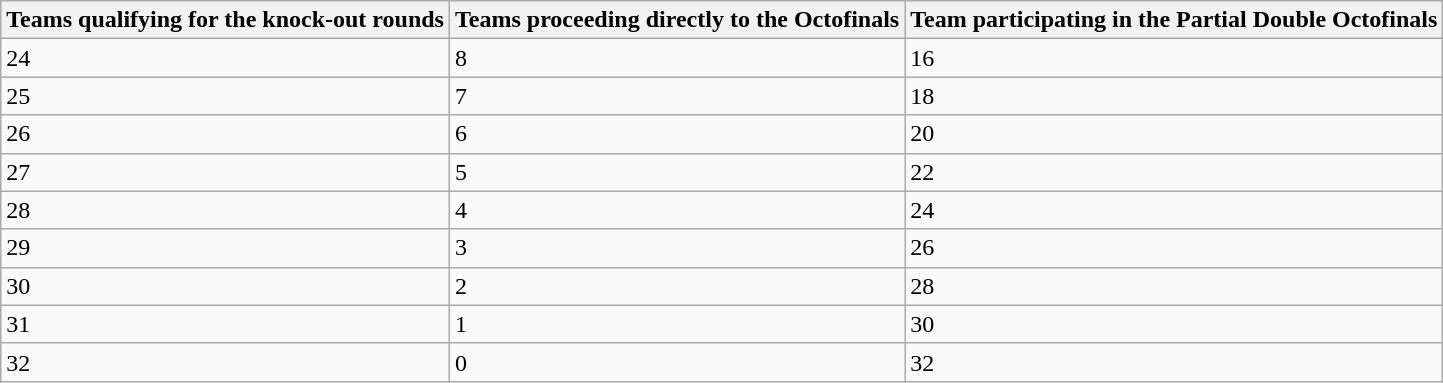<table class="wikitable">
<tr>
<th>Teams qualifying for the knock-out rounds</th>
<th>Teams proceeding directly to the Octofinals</th>
<th>Team participating in the Partial Double Octofinals</th>
</tr>
<tr>
<td>24</td>
<td>8</td>
<td>16</td>
</tr>
<tr>
<td>25</td>
<td>7</td>
<td>18</td>
</tr>
<tr>
<td>26</td>
<td>6</td>
<td>20</td>
</tr>
<tr>
<td>27</td>
<td>5</td>
<td>22</td>
</tr>
<tr>
<td>28</td>
<td>4</td>
<td>24</td>
</tr>
<tr>
<td>29</td>
<td>3</td>
<td>26</td>
</tr>
<tr>
<td>30</td>
<td>2</td>
<td>28</td>
</tr>
<tr>
<td>31</td>
<td>1</td>
<td>30</td>
</tr>
<tr>
<td>32</td>
<td>0</td>
<td>32</td>
</tr>
</table>
